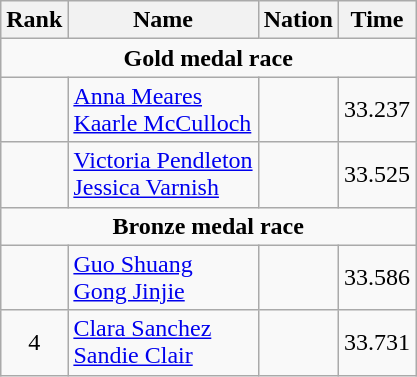<table class="wikitable" style="text-align:center">
<tr>
<th>Rank</th>
<th>Name</th>
<th>Nation</th>
<th>Time</th>
</tr>
<tr>
<td colspan=4><strong>Gold medal race</strong></td>
</tr>
<tr>
<td></td>
<td align=left><a href='#'>Anna Meares</a><br> <a href='#'>Kaarle McCulloch</a></td>
<td align=left></td>
<td>33.237</td>
</tr>
<tr>
<td></td>
<td align=left><a href='#'>Victoria Pendleton</a><br> <a href='#'>Jessica Varnish</a></td>
<td align=left></td>
<td>33.525</td>
</tr>
<tr>
<td colspan=4><strong>Bronze medal race</strong></td>
</tr>
<tr>
<td></td>
<td align=left><a href='#'>Guo Shuang</a><br> <a href='#'>Gong Jinjie</a></td>
<td align=left></td>
<td>33.586</td>
</tr>
<tr>
<td>4</td>
<td align=left><a href='#'>Clara Sanchez</a><br> <a href='#'>Sandie Clair</a></td>
<td align=left></td>
<td>33.731</td>
</tr>
</table>
